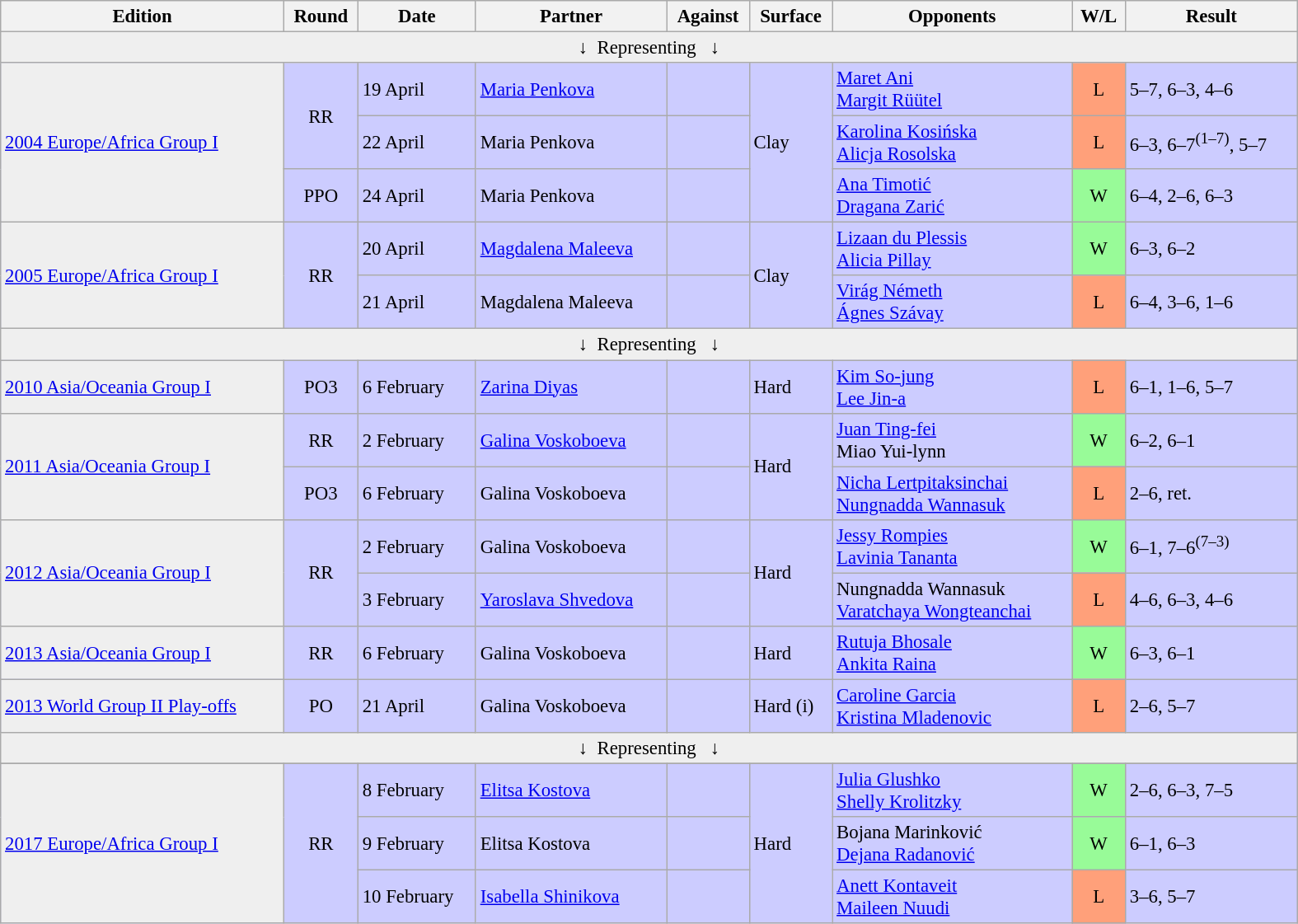<table class="wikitable" style="font-size:95%;" width="1050">
<tr>
<th>Edition</th>
<th>Round</th>
<th>Date</th>
<th>Partner</th>
<th>Against</th>
<th>Surface</th>
<th>Opponents</th>
<th>W/L</th>
<th>Result</th>
</tr>
<tr>
<td colspan="9" align="center" bgcolor=#efefef>↓  Representing   ↓</td>
</tr>
<tr bgcolor="#CCCCFF">
<td bgcolor=#efefef rowspan=3><a href='#'>2004 Europe/Africa Group I</a></td>
<td align=center rowspan=2>RR</td>
<td>19 April</td>
<td><a href='#'>Maria Penkova</a></td>
<td></td>
<td rowspan=3>Clay</td>
<td> <a href='#'>Maret Ani</a> <br>  <a href='#'>Margit Rüütel</a></td>
<td bgcolor=#FFA07A align=center>L</td>
<td>5–7, 6–3, 4–6</td>
</tr>
<tr bgcolor="#CCCCFF">
<td>22 April</td>
<td>Maria Penkova</td>
<td></td>
<td> <a href='#'>Karolina Kosińska</a> <br>  <a href='#'>Alicja Rosolska</a></td>
<td bgcolor=#FFA07A align=center>L</td>
<td>6–3, 6–7<sup>(1–7)</sup>, 5–7</td>
</tr>
<tr bgcolor="#CCCCFF">
<td align=center>PPO</td>
<td>24 April</td>
<td>Maria Penkova</td>
<td></td>
<td> <a href='#'>Ana Timotić</a> <br>  <a href='#'>Dragana Zarić</a></td>
<td bgcolor=#98FB98 align=center>W</td>
<td>6–4, 2–6, 6–3</td>
</tr>
<tr bgcolor="#CCCCFF">
<td bgcolor=#efefef rowspan=2><a href='#'>2005 Europe/Africa Group I</a></td>
<td align=center rowspan=2>RR</td>
<td>20 April</td>
<td><a href='#'>Magdalena Maleeva</a></td>
<td></td>
<td rowspan=2>Clay</td>
<td> <a href='#'>Lizaan du Plessis</a> <br>  <a href='#'>Alicia Pillay</a></td>
<td bgcolor=#98FB98 align=center>W</td>
<td>6–3, 6–2</td>
</tr>
<tr bgcolor="#CCCCFF">
<td>21 April</td>
<td>Magdalena Maleeva</td>
<td></td>
<td> <a href='#'>Virág Németh</a> <br>  <a href='#'>Ágnes Szávay</a></td>
<td bgcolor=#FFA07A align=center>L</td>
<td>6–4, 3–6, 1–6</td>
</tr>
<tr>
<td colspan="9" align="center" bgcolor=#efefef>↓  Representing   ↓</td>
</tr>
<tr bgcolor="#CCCCFF">
<td bgcolor=#efefef><a href='#'>2010 Asia/Oceania Group I</a></td>
<td align=center>PO3</td>
<td>6 February</td>
<td><a href='#'>Zarina Diyas</a></td>
<td></td>
<td>Hard</td>
<td> <a href='#'>Kim So-jung</a> <br>  <a href='#'>Lee Jin-a</a></td>
<td bgcolor=#FFA07A align=center>L</td>
<td>6–1, 1–6, 5–7</td>
</tr>
<tr bgcolor="#CCCCFF">
<td bgcolor=#efefef rowspan=2><a href='#'>2011 Asia/Oceania Group I</a></td>
<td align=center>RR</td>
<td>2 February</td>
<td><a href='#'>Galina Voskoboeva</a></td>
<td></td>
<td rowspan=2>Hard</td>
<td> <a href='#'>Juan Ting-fei</a> <br>  Miao Yui-lynn</td>
<td bgcolor=#98FB98 align=center>W</td>
<td>6–2, 6–1</td>
</tr>
<tr bgcolor="#CCCCFF">
<td align=center>PO3</td>
<td>6 February</td>
<td>Galina Voskoboeva</td>
<td></td>
<td> <a href='#'>Nicha Lertpitaksinchai</a> <br>  <a href='#'>Nungnadda Wannasuk</a></td>
<td bgcolor=#FFA07A align=center>L</td>
<td>2–6, ret.</td>
</tr>
<tr bgcolor="#CCCCFF">
<td bgcolor=#efefef rowspan=2><a href='#'>2012 Asia/Oceania Group I</a></td>
<td align=center rowspan=2>RR</td>
<td>2 February</td>
<td>Galina Voskoboeva</td>
<td></td>
<td rowspan=2>Hard</td>
<td> <a href='#'>Jessy Rompies</a> <br>  <a href='#'>Lavinia Tananta</a></td>
<td bgcolor=#98FB98 align=center>W</td>
<td>6–1, 7–6<sup>(7–3)</sup></td>
</tr>
<tr bgcolor="#CCCCFF">
<td>3 February</td>
<td><a href='#'>Yaroslava Shvedova</a></td>
<td></td>
<td> Nungnadda Wannasuk <br>  <a href='#'>Varatchaya Wongteanchai</a></td>
<td bgcolor=#FFA07A align=center>L</td>
<td>4–6, 6–3, 4–6</td>
</tr>
<tr bgcolor="#CCCCFF">
<td bgcolor=#efefef><a href='#'>2013 Asia/Oceania Group I</a></td>
<td align=center>RR</td>
<td>6 February</td>
<td>Galina Voskoboeva</td>
<td></td>
<td>Hard</td>
<td> <a href='#'>Rutuja Bhosale</a> <br>  <a href='#'>Ankita Raina</a></td>
<td bgcolor=#98FB98 align=center>W</td>
<td>6–3, 6–1</td>
</tr>
<tr bgcolor="#CCCCFF">
<td bgcolor=#efefef><a href='#'>2013 World Group II Play-offs</a></td>
<td align=center>PO</td>
<td>21 April</td>
<td>Galina Voskoboeva</td>
<td></td>
<td>Hard (i)</td>
<td> <a href='#'>Caroline Garcia</a> <br>  <a href='#'>Kristina Mladenovic</a></td>
<td bgcolor=#FFA07A align=center>L</td>
<td>2–6, 5–7</td>
</tr>
<tr>
<td colspan="9" align="center" bgcolor=#efefef>↓  Representing   ↓</td>
</tr>
<tr bgcolor="#CCCCFF">
</tr>
<tr bgcolor="#CCCCFF">
<td bgcolor=#efefef rowspan=3><a href='#'>2017 Europe/Africa Group I</a></td>
<td align=center rowspan=3>RR</td>
<td>8 February</td>
<td><a href='#'>Elitsa Kostova</a></td>
<td></td>
<td rowspan=3>Hard</td>
<td> <a href='#'>Julia Glushko</a> <br>  <a href='#'>Shelly Krolitzky</a></td>
<td bgcolor=#98FB98 align=center>W</td>
<td>2–6, 6–3, 7–5</td>
</tr>
<tr bgcolor="#CCCCFF">
<td>9 February</td>
<td>Elitsa Kostova</td>
<td></td>
<td> Bojana Marinković <br>  <a href='#'>Dejana Radanović</a></td>
<td bgcolor=#98FB98 align=center>W</td>
<td>6–1, 6–3</td>
</tr>
<tr bgcolor="#CCCCFF">
<td>10 February</td>
<td><a href='#'>Isabella Shinikova</a></td>
<td></td>
<td> <a href='#'>Anett Kontaveit</a> <br>  <a href='#'>Maileen Nuudi</a></td>
<td bgcolor=#FFA07A align=center>L</td>
<td>3–6, 5–7</td>
</tr>
</table>
